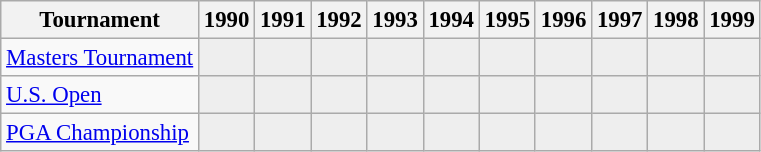<table class="wikitable" style="font-size:95%;text-align:center;">
<tr>
<th>Tournament</th>
<th>1990</th>
<th>1991</th>
<th>1992</th>
<th>1993</th>
<th>1994</th>
<th>1995</th>
<th>1996</th>
<th>1997</th>
<th>1998</th>
<th>1999</th>
</tr>
<tr>
<td align=left><a href='#'>Masters Tournament</a></td>
<td style="background:#eeeeee;"></td>
<td style="background:#eeeeee;"></td>
<td style="background:#eeeeee;"></td>
<td style="background:#eeeeee;"></td>
<td style="background:#eeeeee;"></td>
<td style="background:#eeeeee;"></td>
<td style="background:#eeeeee;"></td>
<td style="background:#eeeeee;"></td>
<td style="background:#eeeeee;"></td>
<td style="background:#eeeeee;"></td>
</tr>
<tr>
<td align=left><a href='#'>U.S. Open</a></td>
<td style="background:#eeeeee;"></td>
<td style="background:#eeeeee;"></td>
<td style="background:#eeeeee;"></td>
<td style="background:#eeeeee;"></td>
<td style="background:#eeeeee;"></td>
<td style="background:#eeeeee;"></td>
<td style="background:#eeeeee;"></td>
<td style="background:#eeeeee;"></td>
<td style="background:#eeeeee;"></td>
<td style="background:#eeeeee;"></td>
</tr>
<tr>
<td align=left><a href='#'>PGA Championship</a></td>
<td style="background:#eeeeee;"></td>
<td style="background:#eeeeee;"></td>
<td style="background:#eeeeee;"></td>
<td style="background:#eeeeee;"></td>
<td style="background:#eeeeee;"></td>
<td style="background:#eeeeee;"></td>
<td style="background:#eeeeee;"></td>
<td style="background:#eeeeee;"></td>
<td style="background:#eeeeee;"></td>
<td style="background:#eeeeee;"></td>
</tr>
</table>
